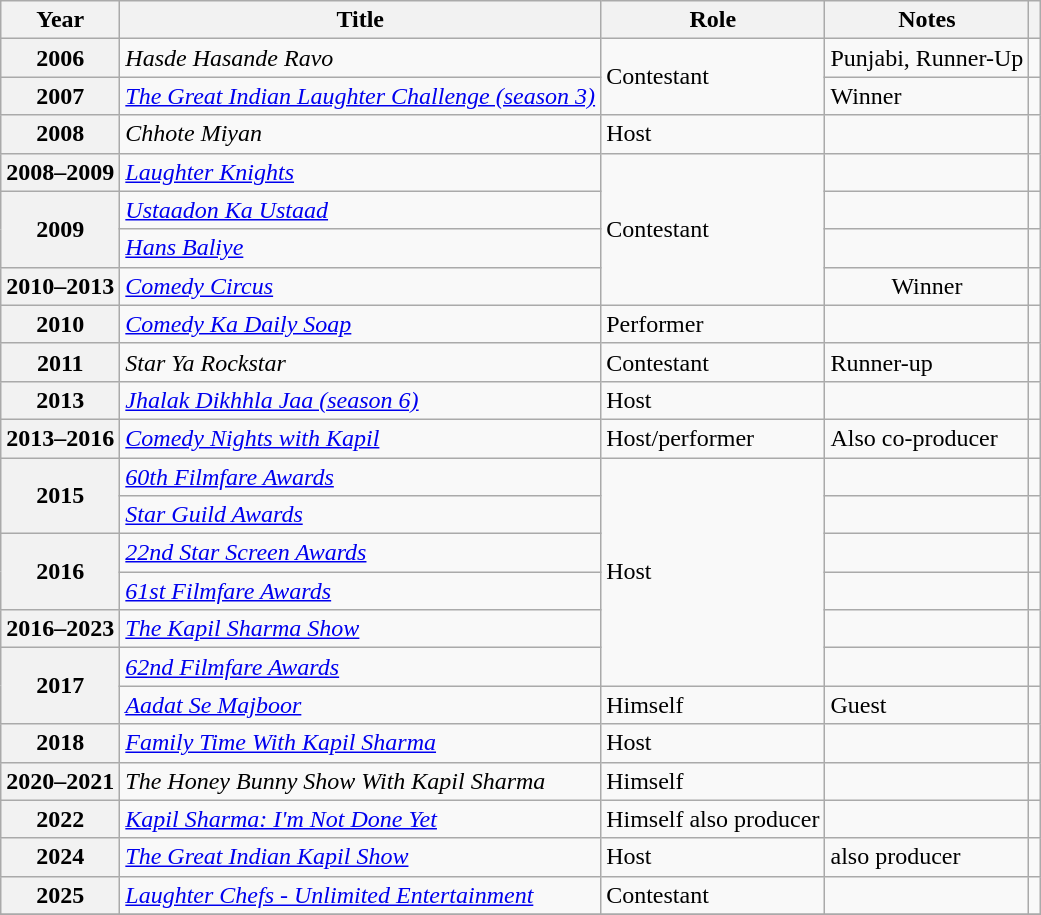<table class="wikitable plainrowheaders sortable">
<tr>
<th scope="col">Year</th>
<th scope="col">Title</th>
<th scope="col">Role</th>
<th scope="col" class="unsortable">Notes</th>
<th scope="col" class="unsortable"></th>
</tr>
<tr>
<th scope="row">2006</th>
<td><em>Hasde Hasande Ravo</em></td>
<td rowspan="2">Contestant</td>
<td>Punjabi, Runner-Up</td>
<td style="text-align:center;"></td>
</tr>
<tr>
<th scope="row">2007</th>
<td><em><a href='#'>The Great Indian Laughter Challenge (season 3)</a></em></td>
<td>Winner</td>
<td></td>
</tr>
<tr>
<th scope="row">2008</th>
<td><em>Chhote Miyan</em></td>
<td>Host</td>
<td></td>
<td></td>
</tr>
<tr>
<th scope="row">2008–2009</th>
<td><em><a href='#'>Laughter Knights</a></em></td>
<td rowspan="4">Contestant</td>
<td></td>
<td></td>
</tr>
<tr>
<th rowspan="2" scope="row">2009</th>
<td><em><a href='#'>Ustaadon Ka Ustaad</a></em></td>
<td></td>
<td></td>
</tr>
<tr>
<td><em><a href='#'>Hans Baliye</a></em></td>
<td></td>
<td></td>
</tr>
<tr>
<th scope="row">2010–2013</th>
<td><em><a href='#'>Comedy Circus</a></em></td>
<td style="text-align:center;">Winner</td>
<td></td>
</tr>
<tr>
<th scope="row">2010</th>
<td><em><a href='#'>Comedy Ka Daily Soap</a></em></td>
<td>Performer</td>
<td></td>
<td></td>
</tr>
<tr>
<th scope="row">2011</th>
<td><em>Star Ya Rockstar</em></td>
<td>Contestant</td>
<td>Runner-up</td>
<td style="text-align:center;"></td>
</tr>
<tr>
<th scope="row">2013</th>
<td><em><a href='#'>Jhalak Dikhhla Jaa (season 6)</a></em></td>
<td>Host</td>
<td></td>
<td style="text-align:center;"></td>
</tr>
<tr>
<th scope="row">2013–2016</th>
<td><em><a href='#'>Comedy Nights with Kapil</a></em></td>
<td>Host/performer</td>
<td>Also co-producer</td>
<td style="text-align:center;"></td>
</tr>
<tr>
<th scope="row" rowspan="2">2015</th>
<td><em><a href='#'>60th Filmfare Awards</a></em></td>
<td rowspan="6">Host</td>
<td></td>
<td style="text-align:center;"></td>
</tr>
<tr>
<td><em><a href='#'>Star Guild Awards</a></em></td>
<td></td>
<td style="text-align:center;"></td>
</tr>
<tr>
<th rowspan="2" scope="row">2016</th>
<td><em><a href='#'>22nd Star Screen Awards</a></em></td>
<td></td>
<td style="text-align:center;"></td>
</tr>
<tr>
<td><em><a href='#'>61st Filmfare Awards</a></em></td>
<td></td>
<td style="text-align:center;"></td>
</tr>
<tr>
<th scope="row">2016–2023</th>
<td><em><a href='#'>The Kapil Sharma Show</a></em></td>
<td></td>
<td></td>
</tr>
<tr>
<th rowspan="2 " scope="row">2017</th>
<td><em><a href='#'>62nd Filmfare Awards</a></em></td>
<td></td>
<td style="text-align:center;"></td>
</tr>
<tr>
<td><em><a href='#'>Aadat Se Majboor</a></em></td>
<td>Himself</td>
<td>Guest</td>
<td style="text-align:center;"></td>
</tr>
<tr>
<th scope="row">2018</th>
<td><em><a href='#'>Family Time With Kapil Sharma</a></em></td>
<td>Host</td>
<td></td>
<td></td>
</tr>
<tr>
<th scope="row">2020–2021</th>
<td><em>The Honey Bunny Show With Kapil Sharma</em></td>
<td>Himself</td>
<td></td>
<td></td>
</tr>
<tr>
<th scope="row">2022</th>
<td><em><a href='#'>Kapil Sharma: I'm Not Done Yet</a></em></td>
<td>Himself also producer</td>
<td></td>
<td></td>
</tr>
<tr>
<th scope="row">2024</th>
<td><em><a href='#'>The Great Indian Kapil Show</a></em></td>
<td>Host</td>
<td>also producer</td>
<td></td>
</tr>
<tr>
<th scope="row">2025</th>
<td><em><a href='#'>Laughter Chefs - Unlimited Entertainment</a></em></td>
<td>Contestant</td>
<td></td>
<td></td>
</tr>
<tr>
</tr>
</table>
